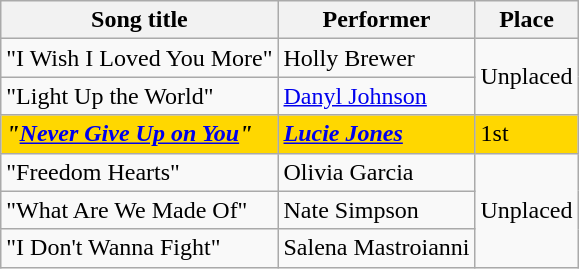<table class="sortable wikitable">
<tr>
<th>Song title</th>
<th>Performer</th>
<th>Place</th>
</tr>
<tr>
<td style="text-align:left;">"I Wish I Loved You More"</td>
<td style="text-align:left;">Holly Brewer</td>
<td rowspan=2>Unplaced</td>
</tr>
<tr>
<td style="text-align:left;">"Light Up the World"</td>
<td style="text-align:left;"><a href='#'>Danyl Johnson</a></td>
</tr>
<tr style="background:gold;">
<td style="text-align:left;"><strong><em>"<a href='#'>Never Give Up on You</a>"</em></strong></td>
<td style="text-align:left;"><strong><em><a href='#'>Lucie Jones</a></em></strong></td>
<td>1st</td>
</tr>
<tr>
<td style="text-align:left;">"Freedom Hearts"</td>
<td style="text-align:left;">Olivia Garcia</td>
<td rowspan=3>Unplaced</td>
</tr>
<tr>
<td style="text-align:left;">"What Are We Made Of"</td>
<td style="text-align:left;">Nate Simpson</td>
</tr>
<tr>
<td style="text-align:left;">"I Don't Wanna Fight"</td>
<td style="text-align:left;">Salena Mastroianni</td>
</tr>
</table>
